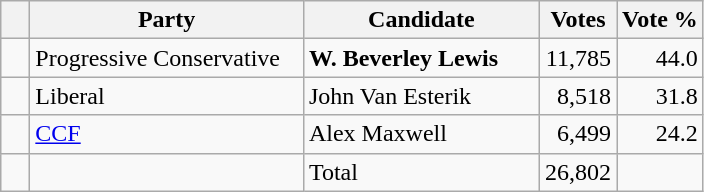<table class="wikitable">
<tr>
<th></th>
<th scope="col" width="175">Party</th>
<th scope="col" width="150">Candidate</th>
<th>Votes</th>
<th>Vote %</th>
</tr>
<tr>
<td>   </td>
<td>Progressive Conservative</td>
<td><strong>W. Beverley Lewis</strong></td>
<td align=right>11,785</td>
<td align=right>44.0</td>
</tr>
<tr>
<td>   </td>
<td>Liberal</td>
<td>John Van Esterik</td>
<td align=right>8,518</td>
<td align=right>31.8</td>
</tr>
<tr>
<td>   </td>
<td><a href='#'>CCF</a></td>
<td>Alex Maxwell</td>
<td align=right>6,499</td>
<td align=right>24.2</td>
</tr>
<tr>
<td></td>
<td></td>
<td>Total</td>
<td align=right>26,802</td>
<td></td>
</tr>
</table>
